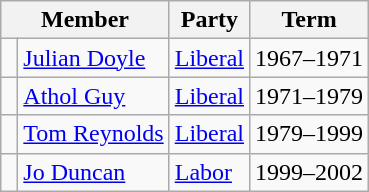<table class="wikitable">
<tr>
<th colspan="2">Member</th>
<th>Party</th>
<th>Term</th>
</tr>
<tr>
<td> </td>
<td><a href='#'>Julian Doyle</a></td>
<td><a href='#'>Liberal</a></td>
<td>1967–1971</td>
</tr>
<tr>
<td> </td>
<td><a href='#'>Athol Guy</a></td>
<td><a href='#'>Liberal</a></td>
<td>1971–1979</td>
</tr>
<tr>
<td> </td>
<td><a href='#'>Tom Reynolds</a></td>
<td><a href='#'>Liberal</a></td>
<td>1979–1999</td>
</tr>
<tr>
<td> </td>
<td><a href='#'>Jo Duncan</a></td>
<td><a href='#'>Labor</a></td>
<td>1999–2002</td>
</tr>
</table>
